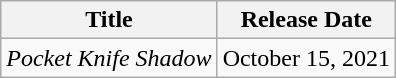<table class="wikitable">
<tr>
<th>Title</th>
<th>Release Date</th>
</tr>
<tr>
<td><em>Pocket Knife Shadow</em></td>
<td>October 15, 2021</td>
</tr>
</table>
